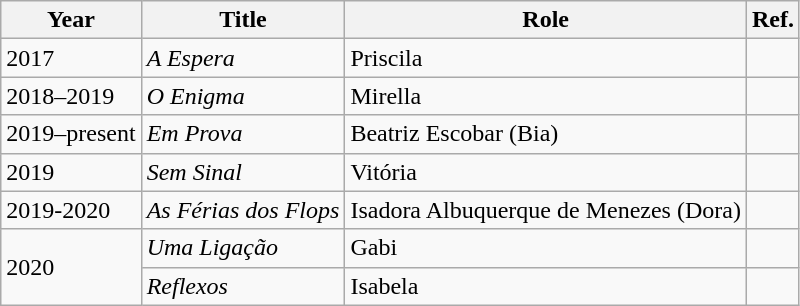<table class="wikitable sortable">
<tr>
<th>Year</th>
<th>Title</th>
<th>Role</th>
<th class="unsortable">Ref.</th>
</tr>
<tr>
<td>2017</td>
<td><em>A Espera</em></td>
<td>Priscila</td>
<td></td>
</tr>
<tr>
<td>2018–2019</td>
<td><em>O Enigma</em></td>
<td>Mirella</td>
<td></td>
</tr>
<tr>
<td>2019–present</td>
<td><em>Em Prova</em></td>
<td>Beatriz Escobar (Bia)</td>
<td></td>
</tr>
<tr>
<td>2019</td>
<td><em>Sem Sinal</em></td>
<td>Vitória</td>
<td></td>
</tr>
<tr>
<td>2019-2020</td>
<td><em>As Férias dos Flops</em></td>
<td>Isadora Albuquerque de Menezes (Dora)</td>
<td></td>
</tr>
<tr>
<td rowspan="2">2020</td>
<td><em>Uma Ligação</em></td>
<td>Gabi</td>
<td></td>
</tr>
<tr>
<td><em>Reflexos</em></td>
<td>Isabela</td>
<td></td>
</tr>
</table>
